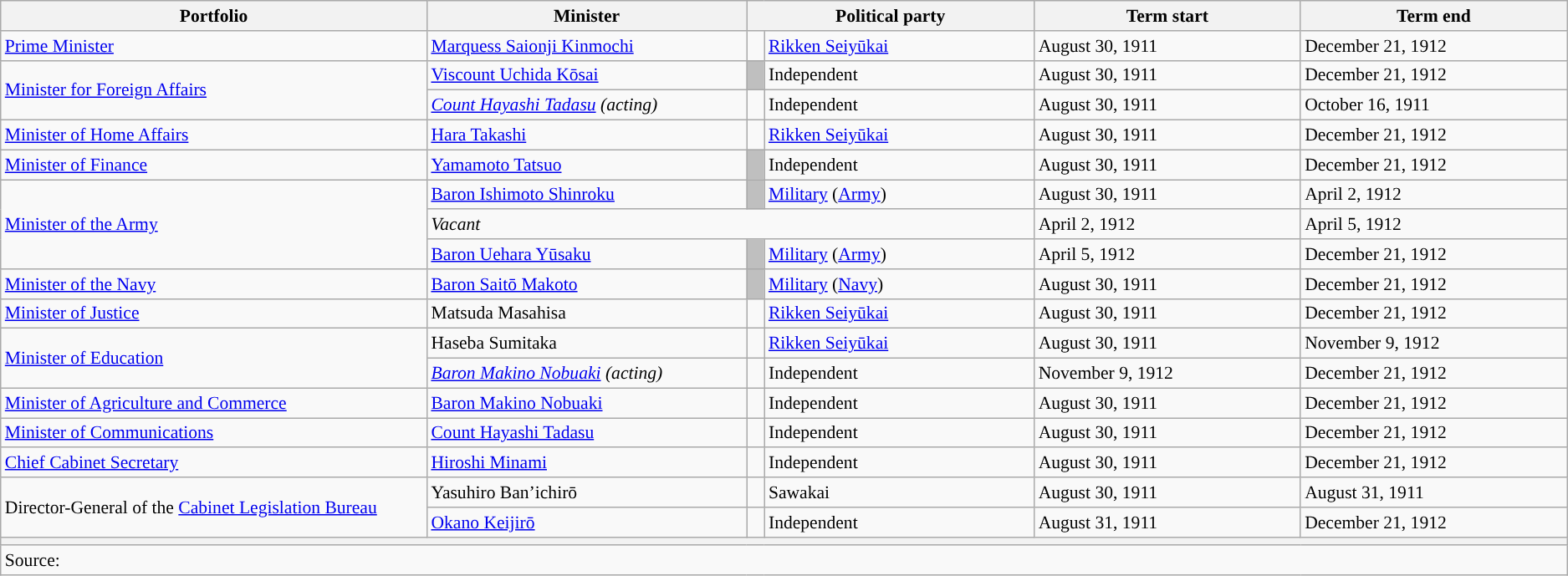<table class="wikitable unsortable" style="font-size: 90%;">
<tr>
<th scope="col" width="20%">Portfolio</th>
<th scope="col" width="15%">Minister</th>
<th colspan="2" scope="col" width="13.5%">Political party</th>
<th scope="col" width="12.5%">Term start</th>
<th scope="col" width="12.5%">Term end</th>
</tr>
<tr>
<td style="text-align: left;"><a href='#'>Prime Minister</a></td>
<td><a href='#'>Marquess Saionji Kinmochi</a></td>
<td style="color:inherit;background:"></td>
<td><a href='#'>Rikken Seiyūkai</a></td>
<td>August 30, 1911</td>
<td>December 21, 1912</td>
</tr>
<tr>
<td rowspan="2"><a href='#'>Minister for Foreign Affairs</a></td>
<td><a href='#'>Viscount Uchida Kōsai</a></td>
<td style="color:inherit;background:#bfbfbf"></td>
<td>Independent</td>
<td>August 30, 1911</td>
<td>December 21, 1912</td>
</tr>
<tr>
<td><em><a href='#'>Count Hayashi Tadasu</a> (acting)</em></td>
<td style="color:inherit;background:"></td>
<td>Independent</td>
<td>August 30, 1911</td>
<td>October 16, 1911</td>
</tr>
<tr>
<td><a href='#'>Minister of Home Affairs</a></td>
<td><a href='#'>Hara Takashi</a></td>
<td style="color:inherit;background:"></td>
<td><a href='#'>Rikken Seiyūkai</a></td>
<td>August 30, 1911</td>
<td>December 21, 1912</td>
</tr>
<tr>
<td><a href='#'>Minister of Finance</a></td>
<td><a href='#'>Yamamoto Tatsuo</a></td>
<td style="color:inherit;background:#bfbfbf"></td>
<td>Independent</td>
<td>August 30, 1911</td>
<td>December 21, 1912</td>
</tr>
<tr>
<td rowspan="3"><a href='#'>Minister of the Army</a></td>
<td><a href='#'>Baron Ishimoto Shinroku</a></td>
<td style="color:inherit;background:#bfbfbf"></td>
<td><a href='#'>Military</a> (<a href='#'>Army</a>)</td>
<td>August 30, 1911</td>
<td>April 2, 1912</td>
</tr>
<tr>
<td colspan="3"><em>Vacant</em></td>
<td>April 2, 1912</td>
<td>April 5, 1912</td>
</tr>
<tr>
<td><a href='#'>Baron Uehara Yūsaku</a></td>
<td style="color:inherit;background:#bfbfbf"></td>
<td><a href='#'>Military</a> (<a href='#'>Army</a>)</td>
<td>April 5, 1912</td>
<td>December 21, 1912</td>
</tr>
<tr>
<td><a href='#'>Minister of the Navy</a></td>
<td><a href='#'>Baron Saitō Makoto</a></td>
<td style="color:inherit;background:#bfbfbf"></td>
<td><a href='#'>Military</a> (<a href='#'>Navy</a>)</td>
<td>August 30, 1911</td>
<td>December 21, 1912</td>
</tr>
<tr>
<td><a href='#'>Minister of Justice</a></td>
<td>Matsuda Masahisa</td>
<td style="color:inherit;background:"></td>
<td><a href='#'>Rikken Seiyūkai</a></td>
<td>August 30, 1911</td>
<td>December 21, 1912</td>
</tr>
<tr>
<td rowspan="2"><a href='#'>Minister of Education</a></td>
<td>Haseba Sumitaka</td>
<td style="color:inherit;background:"></td>
<td><a href='#'>Rikken Seiyūkai</a></td>
<td>August 30, 1911</td>
<td>November 9, 1912</td>
</tr>
<tr>
<td><em><a href='#'>Baron Makino Nobuaki</a> (acting)</em></td>
<td style="color:inherit;background:"></td>
<td>Independent</td>
<td>November 9, 1912</td>
<td>December 21, 1912</td>
</tr>
<tr>
<td><a href='#'>Minister of Agriculture and Commerce</a></td>
<td><a href='#'>Baron Makino Nobuaki</a></td>
<td style="color:inherit;background:"></td>
<td>Independent</td>
<td>August 30, 1911</td>
<td>December 21, 1912</td>
</tr>
<tr>
<td><a href='#'>Minister of Communications</a></td>
<td><a href='#'>Count Hayashi Tadasu</a></td>
<td style="color:inherit;background:"></td>
<td>Independent</td>
<td>August 30, 1911</td>
<td>December 21, 1912</td>
</tr>
<tr>
<td><a href='#'>Chief Cabinet Secretary</a></td>
<td><a href='#'>Hiroshi Minami</a></td>
<td style="color:inherit;background:"></td>
<td>Independent</td>
<td>August 30, 1911</td>
<td>December 21, 1912</td>
</tr>
<tr>
<td rowspan="2">Director-General of the <a href='#'>Cabinet Legislation Bureau</a></td>
<td>Yasuhiro Ban’ichirō</td>
<td></td>
<td>Sawakai</td>
<td>August 30, 1911</td>
<td>August 31, 1911</td>
</tr>
<tr>
<td><a href='#'>Okano Keijirō</a></td>
<td style="color:inherit;background:"></td>
<td>Independent</td>
<td>August 31, 1911</td>
<td>December 21, 1912</td>
</tr>
<tr>
<th colspan="6"></th>
</tr>
<tr>
<td colspan="6">Source:</td>
</tr>
</table>
